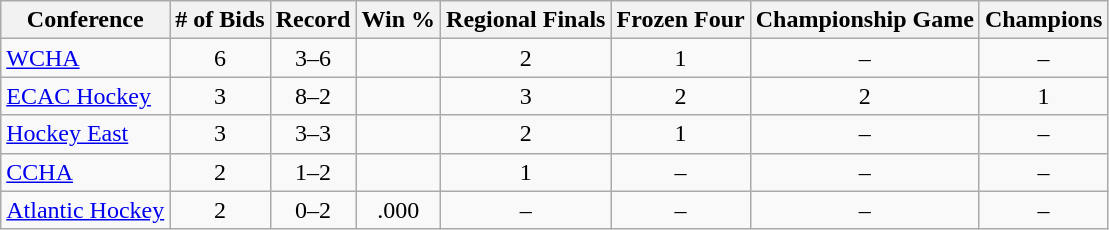<table class="wikitable sortable">
<tr>
<th>Conference</th>
<th># of Bids</th>
<th>Record</th>
<th>Win %</th>
<th>Regional Finals</th>
<th>Frozen Four</th>
<th>Championship Game</th>
<th>Champions</th>
</tr>
<tr align="center">
<td align="left"><a href='#'>WCHA</a></td>
<td>6</td>
<td>3–6</td>
<td></td>
<td>2</td>
<td>1</td>
<td>–</td>
<td>–</td>
</tr>
<tr align="center">
<td align="left"><a href='#'>ECAC Hockey</a></td>
<td>3</td>
<td>8–2</td>
<td></td>
<td>3</td>
<td>2</td>
<td>2</td>
<td>1</td>
</tr>
<tr align="center">
<td align="left"><a href='#'>Hockey East</a></td>
<td>3</td>
<td>3–3</td>
<td></td>
<td>2</td>
<td>1</td>
<td>–</td>
<td>–</td>
</tr>
<tr align="center">
<td align="left"><a href='#'>CCHA</a></td>
<td>2</td>
<td>1–2</td>
<td></td>
<td>1</td>
<td>–</td>
<td>–</td>
<td>–</td>
</tr>
<tr align="center">
<td align="left"><a href='#'>Atlantic Hockey</a></td>
<td>2</td>
<td>0–2</td>
<td>.000</td>
<td>–</td>
<td>–</td>
<td>–</td>
<td>–</td>
</tr>
</table>
